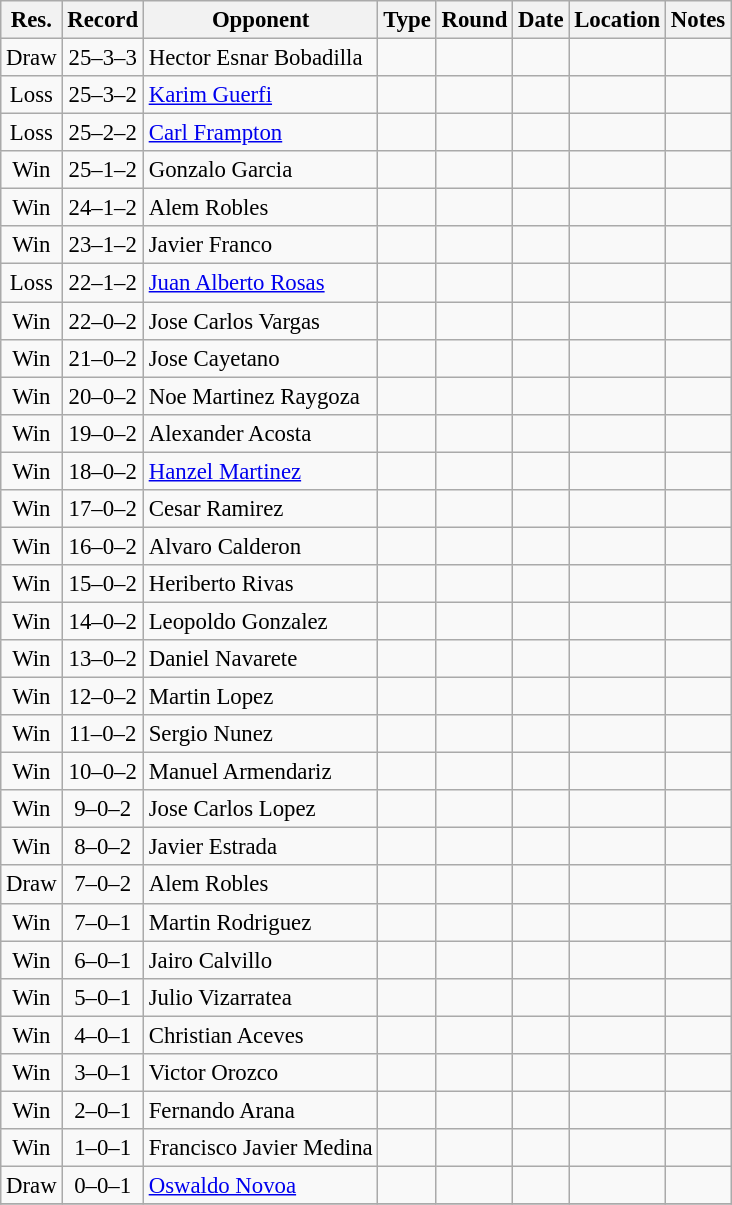<table class="wikitable" style="text-align:center; font-size:95%">
<tr>
<th>Res.</th>
<th>Record</th>
<th>Opponent</th>
<th>Type</th>
<th>Round</th>
<th>Date</th>
<th>Location</th>
<th>Notes</th>
</tr>
<tr>
<td>Draw</td>
<td>25–3–3</td>
<td align=left> Hector Esnar Bobadilla</td>
<td></td>
<td></td>
<td></td>
<td align=left></td>
<td align=left></td>
</tr>
<tr>
<td>Loss</td>
<td>25–3–2</td>
<td align=left> <a href='#'>Karim Guerfi</a></td>
<td></td>
<td></td>
<td></td>
<td align=left></td>
<td align=left></td>
</tr>
<tr>
<td>Loss</td>
<td>25–2–2</td>
<td align=left> <a href='#'>Carl Frampton</a></td>
<td></td>
<td></td>
<td></td>
<td align=left></td>
<td align=left></td>
</tr>
<tr>
<td>Win</td>
<td>25–1–2</td>
<td align=left> Gonzalo Garcia</td>
<td></td>
<td></td>
<td></td>
<td align=left></td>
<td align=left></td>
</tr>
<tr>
<td>Win</td>
<td>24–1–2</td>
<td align=left> Alem Robles</td>
<td></td>
<td></td>
<td></td>
<td align=left></td>
<td align=left></td>
</tr>
<tr>
<td>Win</td>
<td>23–1–2</td>
<td align=left> Javier Franco</td>
<td></td>
<td></td>
<td></td>
<td align=left></td>
<td align=left></td>
</tr>
<tr>
<td>Loss</td>
<td>22–1–2</td>
<td align=left> <a href='#'>Juan Alberto Rosas</a></td>
<td></td>
<td></td>
<td></td>
<td align=left></td>
<td align=left></td>
</tr>
<tr>
<td>Win</td>
<td>22–0–2</td>
<td align=left> Jose Carlos Vargas</td>
<td></td>
<td></td>
<td></td>
<td align=left></td>
<td align=left></td>
</tr>
<tr>
<td>Win</td>
<td>21–0–2</td>
<td align=left> Jose Cayetano</td>
<td></td>
<td></td>
<td></td>
<td align=left></td>
<td align=left></td>
</tr>
<tr>
<td>Win</td>
<td>20–0–2</td>
<td align=left> Noe Martinez Raygoza</td>
<td></td>
<td></td>
<td></td>
<td align=left></td>
<td align=left></td>
</tr>
<tr>
<td>Win</td>
<td>19–0–2</td>
<td align=left> Alexander Acosta</td>
<td></td>
<td></td>
<td></td>
<td align=left></td>
<td align=left></td>
</tr>
<tr>
<td>Win</td>
<td>18–0–2</td>
<td align=left> <a href='#'>Hanzel Martinez</a></td>
<td></td>
<td></td>
<td></td>
<td align=left></td>
<td align=left></td>
</tr>
<tr>
<td>Win</td>
<td>17–0–2</td>
<td align=left> Cesar Ramirez</td>
<td></td>
<td></td>
<td></td>
<td align=left></td>
<td align=left></td>
</tr>
<tr>
<td>Win</td>
<td>16–0–2</td>
<td align=left> Alvaro Calderon</td>
<td></td>
<td></td>
<td></td>
<td align=left></td>
<td align=left></td>
</tr>
<tr>
<td>Win</td>
<td>15–0–2</td>
<td align=left> Heriberto Rivas</td>
<td></td>
<td></td>
<td></td>
<td align=left></td>
<td align=left></td>
</tr>
<tr>
<td>Win</td>
<td>14–0–2</td>
<td align=left> Leopoldo Gonzalez</td>
<td></td>
<td></td>
<td></td>
<td align=left></td>
<td align=left></td>
</tr>
<tr>
<td>Win</td>
<td>13–0–2</td>
<td align=left> Daniel Navarete</td>
<td></td>
<td></td>
<td></td>
<td align=left></td>
<td align=left></td>
</tr>
<tr>
<td>Win</td>
<td>12–0–2</td>
<td align=left> Martin Lopez</td>
<td></td>
<td></td>
<td></td>
<td align=left></td>
<td align=left></td>
</tr>
<tr>
<td>Win</td>
<td>11–0–2</td>
<td align=left> Sergio Nunez</td>
<td></td>
<td></td>
<td></td>
<td align=left></td>
<td align=left></td>
</tr>
<tr>
<td>Win</td>
<td>10–0–2</td>
<td align=left> Manuel Armendariz</td>
<td></td>
<td></td>
<td></td>
<td align=left></td>
<td align=left></td>
</tr>
<tr>
<td>Win</td>
<td>9–0–2</td>
<td align=left> Jose Carlos Lopez</td>
<td></td>
<td></td>
<td></td>
<td align=left></td>
<td align=left></td>
</tr>
<tr>
<td>Win</td>
<td>8–0–2</td>
<td align=left> Javier Estrada</td>
<td></td>
<td></td>
<td></td>
<td align=left></td>
<td align=left></td>
</tr>
<tr>
<td>Draw</td>
<td>7–0–2</td>
<td align=left> Alem Robles</td>
<td></td>
<td></td>
<td></td>
<td align=left></td>
<td align=left></td>
</tr>
<tr>
<td>Win</td>
<td>7–0–1</td>
<td align=left> Martin Rodriguez</td>
<td></td>
<td></td>
<td></td>
<td align=left></td>
<td align=left></td>
</tr>
<tr>
<td>Win</td>
<td>6–0–1</td>
<td align=left> Jairo Calvillo</td>
<td></td>
<td></td>
<td></td>
<td align=left></td>
<td align=left></td>
</tr>
<tr>
<td>Win</td>
<td>5–0–1</td>
<td align=left> Julio Vizarratea</td>
<td></td>
<td></td>
<td></td>
<td align=left></td>
<td align=left></td>
</tr>
<tr>
<td>Win</td>
<td>4–0–1</td>
<td align=left> Christian Aceves</td>
<td></td>
<td></td>
<td></td>
<td align=left></td>
<td align=left></td>
</tr>
<tr>
<td>Win</td>
<td>3–0–1</td>
<td align=left> Victor Orozco</td>
<td></td>
<td></td>
<td></td>
<td align=left></td>
<td align=left></td>
</tr>
<tr>
<td>Win</td>
<td>2–0–1</td>
<td align=left> Fernando Arana</td>
<td></td>
<td></td>
<td></td>
<td align=left></td>
<td align=left></td>
</tr>
<tr>
<td>Win</td>
<td>1–0–1</td>
<td align=left> Francisco Javier Medina</td>
<td></td>
<td></td>
<td></td>
<td align=left></td>
<td align=left></td>
</tr>
<tr>
<td>Draw</td>
<td>0–0–1</td>
<td align=left> <a href='#'>Oswaldo Novoa</a></td>
<td></td>
<td></td>
<td></td>
<td align=left></td>
<td align=left></td>
</tr>
<tr>
</tr>
</table>
